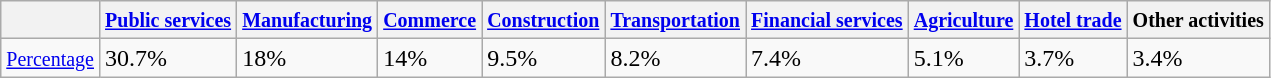<table class="wikitable">
<tr>
<th></th>
<th><small><a href='#'>Public services</a></small></th>
<th><small><a href='#'>Manufacturing</a></small></th>
<th><small><a href='#'>Commerce</a></small></th>
<th><small><a href='#'>Construction</a></small></th>
<th><small><a href='#'>Transportation</a></small></th>
<th><small><a href='#'>Financial services</a></small></th>
<th><small><a href='#'>Agriculture</a></small></th>
<th><small><a href='#'>Hotel trade</a></small></th>
<th><small>Other activities</small></th>
</tr>
<tr>
<td><small><a href='#'>Percentage</a></small></td>
<td>30.7%</td>
<td>18%</td>
<td>14%</td>
<td>9.5%</td>
<td>8.2%</td>
<td>7.4%</td>
<td>5.1%</td>
<td>3.7%</td>
<td>3.4%</td>
</tr>
</table>
